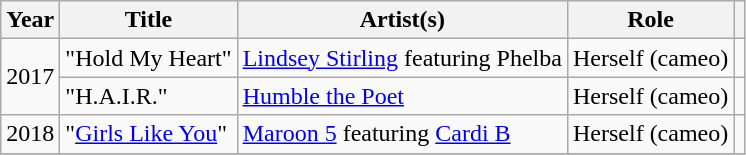<table class="wikitable sortable">
<tr>
<th scope="col">Year</th>
<th scope="col">Title</th>
<th scope="col">Artist(s)</th>
<th scope="col">Role</th>
<th scope="col" class="unsortable"></th>
</tr>
<tr>
<td rowspan="2">2017</td>
<td>"Hold My Heart"</td>
<td><a href='#'>Lindsey Stirling</a> featuring Phelba</td>
<td>Herself (cameo)</td>
<td></td>
</tr>
<tr>
<td>"H.A.I.R."</td>
<td><a href='#'>Humble the Poet</a></td>
<td>Herself (cameo)</td>
<td></td>
</tr>
<tr>
<td>2018</td>
<td>"<a href='#'>Girls Like You</a>" </td>
<td><a href='#'>Maroon 5</a> featuring <a href='#'>Cardi B</a></td>
<td>Herself (cameo)</td>
<td></td>
</tr>
<tr>
</tr>
</table>
